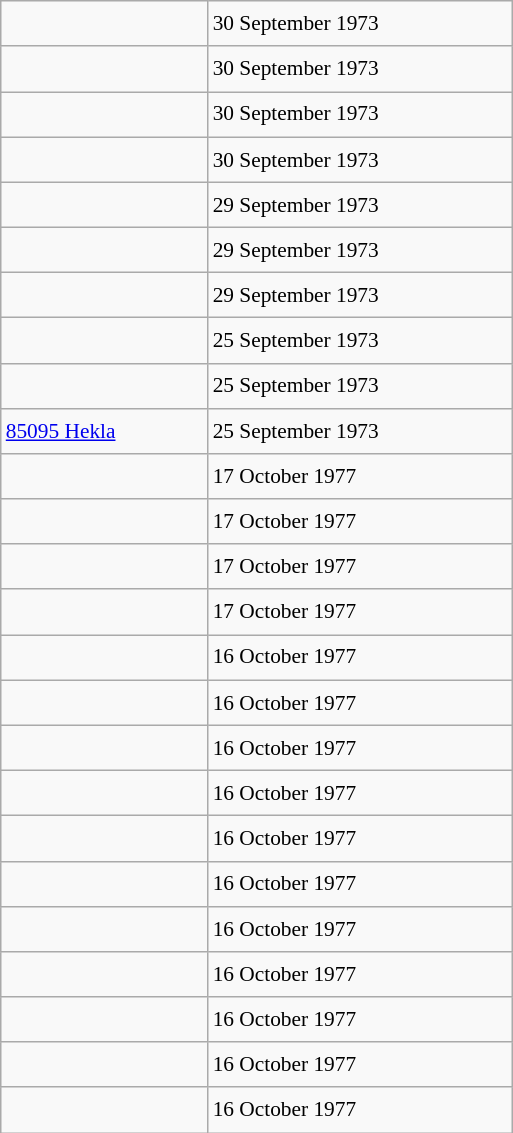<table class="wikitable" style="font-size: 89%; float: left; width: 24em; margin-right: 1em; line-height: 1.65em">
<tr>
<td></td>
<td>30 September 1973</td>
</tr>
<tr>
<td></td>
<td>30 September 1973</td>
</tr>
<tr>
<td></td>
<td>30 September 1973</td>
</tr>
<tr>
<td></td>
<td>30 September 1973</td>
</tr>
<tr>
<td></td>
<td>29 September 1973</td>
</tr>
<tr>
<td></td>
<td>29 September 1973</td>
</tr>
<tr>
<td></td>
<td>29 September 1973</td>
</tr>
<tr>
<td></td>
<td>25 September 1973</td>
</tr>
<tr>
<td></td>
<td>25 September 1973</td>
</tr>
<tr>
<td><a href='#'>85095 Hekla</a></td>
<td>25 September 1973</td>
</tr>
<tr>
<td></td>
<td>17 October 1977</td>
</tr>
<tr>
<td></td>
<td>17 October 1977</td>
</tr>
<tr>
<td></td>
<td>17 October 1977</td>
</tr>
<tr>
<td></td>
<td>17 October 1977</td>
</tr>
<tr>
<td></td>
<td>16 October 1977</td>
</tr>
<tr>
<td></td>
<td>16 October 1977</td>
</tr>
<tr>
<td></td>
<td>16 October 1977</td>
</tr>
<tr>
<td></td>
<td>16 October 1977</td>
</tr>
<tr>
<td></td>
<td>16 October 1977</td>
</tr>
<tr>
<td></td>
<td>16 October 1977</td>
</tr>
<tr>
<td></td>
<td>16 October 1977</td>
</tr>
<tr>
<td></td>
<td>16 October 1977</td>
</tr>
<tr>
<td></td>
<td>16 October 1977</td>
</tr>
<tr>
<td></td>
<td>16 October 1977</td>
</tr>
<tr>
<td></td>
<td>16 October 1977</td>
</tr>
</table>
